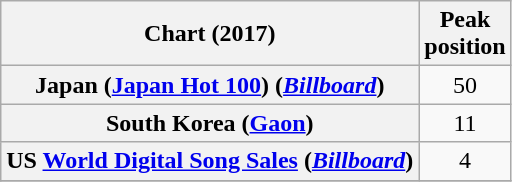<table class="wikitable sortable plainrowheaders" style="text-align:center">
<tr>
<th scope="col">Chart (2017)</th>
<th scope="col">Peak<br>position</th>
</tr>
<tr>
<th scope="row">Japan (<a href='#'>Japan Hot 100</a>) (<em><a href='#'>Billboard</a></em>)</th>
<td>50</td>
</tr>
<tr>
<th scope="row">South Korea (<a href='#'>Gaon</a>)</th>
<td>11</td>
</tr>
<tr>
<th scope="row">US <a href='#'>World Digital Song Sales</a> (<em><a href='#'>Billboard</a></em>)</th>
<td>4</td>
</tr>
<tr>
</tr>
</table>
